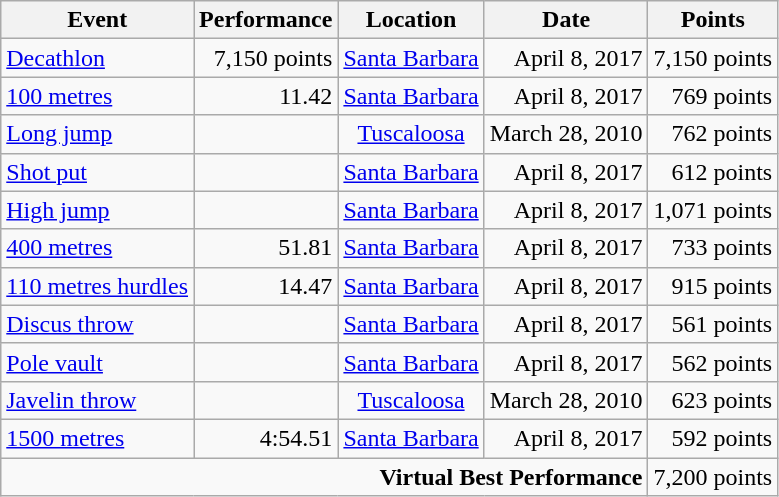<table class="wikitable">
<tr>
<th>Event</th>
<th>Performance</th>
<th>Location</th>
<th>Date</th>
<th>Points</th>
</tr>
<tr>
<td><a href='#'>Decathlon</a></td>
<td align="right">7,150 points</td>
<td align=center><a href='#'>Santa Barbara</a></td>
<td align=right>April 8, 2017</td>
<td align=right>7,150 points</td>
</tr>
<tr>
<td><a href='#'>100 metres</a></td>
<td align=right>11.42</td>
<td align=center><a href='#'>Santa Barbara</a></td>
<td align=right>April 8, 2017</td>
<td align=right>769 points</td>
</tr>
<tr>
<td><a href='#'>Long jump</a></td>
<td align=right></td>
<td align=center><a href='#'>Tuscaloosa</a></td>
<td align=right>March 28, 2010</td>
<td align=right>762 points</td>
</tr>
<tr>
<td><a href='#'>Shot put</a></td>
<td align=right></td>
<td align=center><a href='#'>Santa Barbara</a></td>
<td align=right>April 8, 2017</td>
<td align=right>612 points</td>
</tr>
<tr>
<td><a href='#'>High jump</a></td>
<td align=right></td>
<td align=center><a href='#'>Santa Barbara</a></td>
<td align=right>April 8, 2017</td>
<td align=right>1,071 points</td>
</tr>
<tr>
<td><a href='#'>400 metres</a></td>
<td align=right>51.81</td>
<td align=center><a href='#'>Santa Barbara</a></td>
<td align=right>April 8, 2017</td>
<td align=right>733 points</td>
</tr>
<tr>
<td><a href='#'>110 metres hurdles</a></td>
<td align=right>14.47</td>
<td align=center><a href='#'>Santa Barbara</a></td>
<td align=right>April 8, 2017</td>
<td align=right>915 points</td>
</tr>
<tr>
<td><a href='#'>Discus throw</a></td>
<td align=right></td>
<td align=center><a href='#'>Santa Barbara</a></td>
<td align=right>April 8, 2017</td>
<td align=right>561 points</td>
</tr>
<tr>
<td><a href='#'>Pole vault</a></td>
<td align=right></td>
<td align=center><a href='#'>Santa Barbara</a></td>
<td align=right>April 8, 2017</td>
<td align=right>562 points</td>
</tr>
<tr>
<td><a href='#'>Javelin throw</a></td>
<td align=right></td>
<td align=center><a href='#'>Tuscaloosa</a></td>
<td align=right>March 28, 2010</td>
<td align=right>623 points</td>
</tr>
<tr>
<td><a href='#'>1500 metres</a></td>
<td align=right>4:54.51</td>
<td align=center><a href='#'>Santa Barbara</a></td>
<td align=right>April 8, 2017</td>
<td align=right>592 points</td>
</tr>
<tr>
<td colspan=4 align=right><strong>Virtual Best Performance</strong></td>
<td align="right">7,200 points</td>
</tr>
</table>
